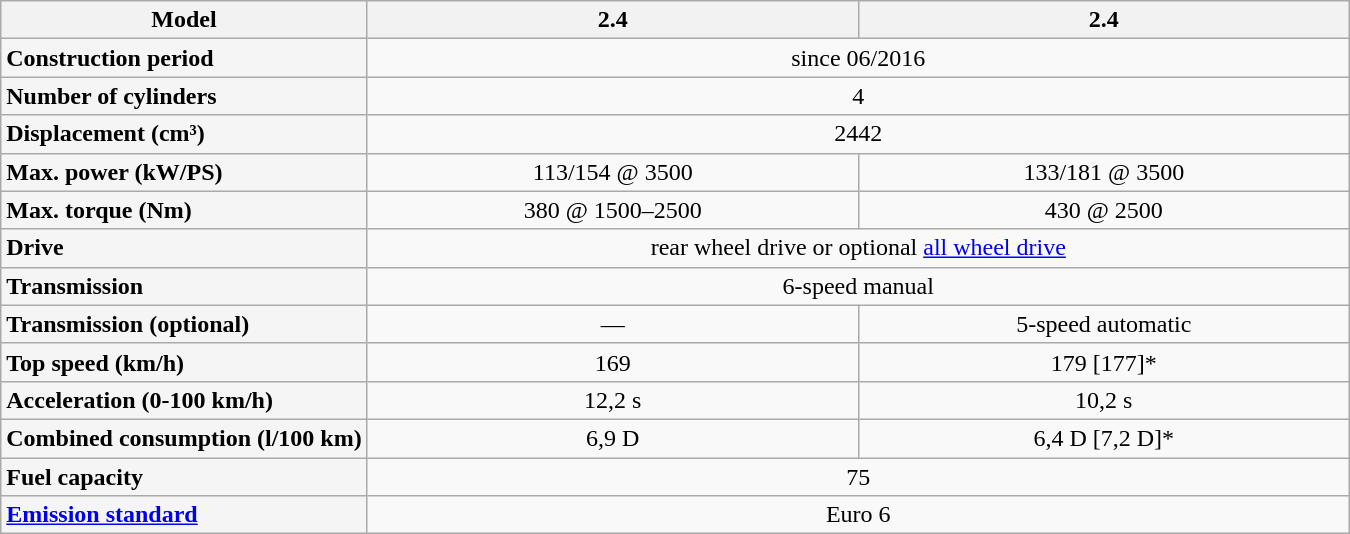<table class="wikitable" style="text-align:left">
<tr class="hintergrundfarbe5">
<th>Model</th>
<th style="width:20em">2.4</th>
<th style="width:20em">2.4</th>
</tr>
<tr align="center">
<td align="left" style="background:#F5F5F5"><strong>Construction period</strong></td>
<td colspan="2">since 06/2016</td>
</tr>
<tr align="center">
<td align="left" style="background:#F5F5F5"><strong>Number of cylinders</strong></td>
<td colspan="2">4</td>
</tr>
<tr align="center">
<td align="left" style="background:#F5F5F5"><strong>Displacement (cm³)</strong></td>
<td colspan="2">2442</td>
</tr>
<tr align="center">
<td align="left" style="background:#F5F5F5"><strong>Max. power (kW/PS)</strong></td>
<td>113/154 @ 3500</td>
<td>133/181 @ 3500</td>
</tr>
<tr align="center">
<td align="left" style="background:#F5F5F5"><strong>Max. torque (Nm)</strong></td>
<td>380 @ 1500–2500</td>
<td>430 @ 2500</td>
</tr>
<tr align="center">
<td align="left" style="background:#F5F5F5"><strong>Drive</strong></td>
<td colspan="2">rear wheel drive or optional <a href='#'>all wheel drive</a></td>
</tr>
<tr align="center">
<td align="left" style="background:#F5F5F5"><strong>Transmission</strong></td>
<td colspan="2">6-speed manual</td>
</tr>
<tr align="center">
<td align="left" style="background:#F5F5F5"><strong>Transmission (optional)</strong></td>
<td>—</td>
<td>5-speed automatic</td>
</tr>
<tr align="center">
<td align="left" style="background:#F5F5F5"><strong>Top speed (km/h)</strong></td>
<td>169</td>
<td>179 [177]*</td>
</tr>
<tr align="center">
<td align="left" style="background:#F5F5F5"><strong>Acceleration (0-100 km/h)</strong></td>
<td>12,2 s</td>
<td>10,2 s</td>
</tr>
<tr align="center">
<td align="left" style="background:#F5F5F5"><strong>Combined consumption (l/100 km)</strong></td>
<td>6,9 D</td>
<td>6,4 D [7,2 D]*</td>
</tr>
<tr align="center">
<td align="left" style="background:#F5F5F5"><strong>Fuel capacity</strong></td>
<td colspan="2">75</td>
</tr>
<tr align="center">
<td align="left" style="background:#F5F5F5"><strong><a href='#'>Emission standard</a></strong></td>
<td colspan="2">Euro 6</td>
</tr>
</table>
